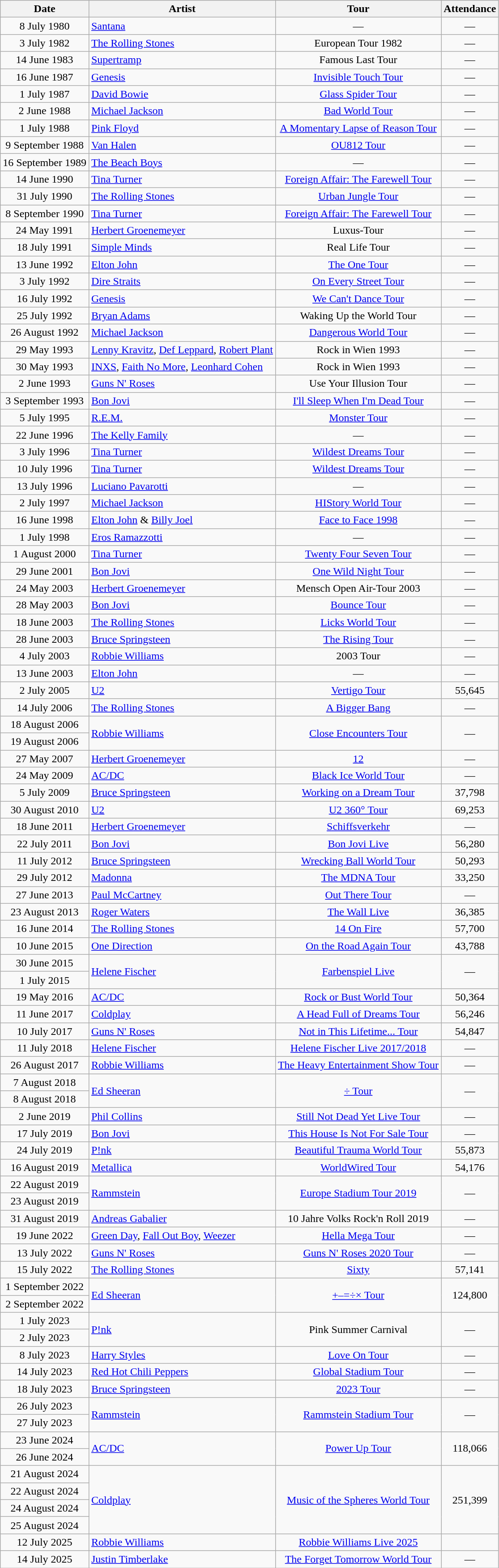<table class="wikitable sortable" style="text-align:center;">
<tr>
<th>Date</th>
<th>Artist</th>
<th>Tour</th>
<th>Attendance</th>
</tr>
<tr>
<td>8 July 1980</td>
<td align="left"><a href='#'>Santana</a></td>
<td>—</td>
<td>—</td>
</tr>
<tr>
<td>3 July 1982</td>
<td align="left"><a href='#'>The Rolling Stones</a></td>
<td>European Tour 1982</td>
<td>—</td>
</tr>
<tr>
<td>14 June 1983</td>
<td align="left"><a href='#'>Supertramp</a></td>
<td>Famous Last Tour</td>
<td>—</td>
</tr>
<tr>
<td>16 June 1987</td>
<td align="left"><a href='#'>Genesis</a></td>
<td><a href='#'>Invisible Touch Tour</a></td>
<td>—</td>
</tr>
<tr>
<td>1 July 1987</td>
<td align="left"><a href='#'>David Bowie</a></td>
<td><a href='#'>Glass Spider Tour</a></td>
<td>—</td>
</tr>
<tr>
<td>2 June 1988</td>
<td align="left"><a href='#'>Michael Jackson</a></td>
<td><a href='#'>Bad World Tour</a></td>
<td>—</td>
</tr>
<tr>
<td>1 July 1988</td>
<td align="left"><a href='#'>Pink Floyd</a></td>
<td><a href='#'>A Momentary Lapse of Reason Tour</a></td>
<td>—</td>
</tr>
<tr>
<td>9 September 1988</td>
<td align="left"><a href='#'>Van Halen</a></td>
<td><a href='#'>OU812 Tour</a></td>
<td>—</td>
</tr>
<tr>
<td>16 September 1989</td>
<td align="left"><a href='#'>The Beach Boys</a></td>
<td>—</td>
<td>—</td>
</tr>
<tr>
<td>14 June 1990</td>
<td align="left"><a href='#'>Tina Turner</a></td>
<td><a href='#'>Foreign Affair: The Farewell Tour</a></td>
<td>—</td>
</tr>
<tr>
<td>31 July 1990</td>
<td align="left"><a href='#'>The Rolling Stones</a></td>
<td><a href='#'>Urban Jungle Tour</a></td>
<td>—</td>
</tr>
<tr>
<td>8 September 1990</td>
<td align="left"><a href='#'>Tina Turner</a></td>
<td><a href='#'>Foreign Affair: The Farewell Tour</a></td>
<td>—</td>
</tr>
<tr>
<td>24 May 1991</td>
<td align="left"><a href='#'>Herbert Groenemeyer</a></td>
<td>Luxus-Tour</td>
<td>—</td>
</tr>
<tr>
<td>18 July 1991</td>
<td align="left"><a href='#'>Simple Minds</a></td>
<td>Real Life Tour</td>
<td>—</td>
</tr>
<tr>
<td>13 June 1992</td>
<td align="left"><a href='#'>Elton John</a></td>
<td><a href='#'>The One Tour</a></td>
<td>—</td>
</tr>
<tr>
<td>3 July 1992</td>
<td align="left"><a href='#'>Dire Straits</a></td>
<td><a href='#'>On Every Street Tour</a></td>
<td>—</td>
</tr>
<tr>
<td>16 July 1992</td>
<td align="left"><a href='#'>Genesis</a></td>
<td><a href='#'>We Can't Dance Tour</a></td>
<td>—</td>
</tr>
<tr>
<td>25 July 1992</td>
<td align="left"><a href='#'>Bryan Adams</a></td>
<td>Waking Up the World Tour</td>
<td>—</td>
</tr>
<tr>
<td>26 August 1992</td>
<td align="left"><a href='#'>Michael Jackson</a></td>
<td><a href='#'>Dangerous World Tour</a></td>
<td>—</td>
</tr>
<tr>
<td>29 May 1993</td>
<td align="left"><a href='#'>Lenny Kravitz</a>, <a href='#'>Def Leppard</a>, <a href='#'>Robert Plant</a></td>
<td>Rock in Wien 1993</td>
<td>—</td>
</tr>
<tr>
<td>30 May 1993</td>
<td align="left"><a href='#'>INXS</a>, <a href='#'>Faith No More</a>, <a href='#'>Leonhard Cohen</a></td>
<td>Rock in Wien 1993</td>
<td>—</td>
</tr>
<tr>
<td>2 June 1993</td>
<td align="left"><a href='#'>Guns N' Roses</a></td>
<td>Use Your Illusion Tour</td>
<td>—</td>
</tr>
<tr>
<td>3 September 1993</td>
<td align="left"><a href='#'>Bon Jovi</a></td>
<td><a href='#'>I'll Sleep When I'm Dead Tour</a></td>
<td>—</td>
</tr>
<tr>
<td>5 July 1995</td>
<td align="left"><a href='#'>R.E.M.</a></td>
<td><a href='#'>Monster Tour</a></td>
<td>—</td>
</tr>
<tr>
<td>22 June 1996</td>
<td align="left"><a href='#'>The Kelly Family</a></td>
<td>—</td>
<td>—</td>
</tr>
<tr>
<td>3 July 1996</td>
<td align="left"><a href='#'>Tina Turner</a></td>
<td><a href='#'>Wildest Dreams Tour</a></td>
<td>—</td>
</tr>
<tr>
<td>10 July 1996</td>
<td align="left"><a href='#'>Tina Turner</a></td>
<td><a href='#'>Wildest Dreams Tour</a></td>
<td>—</td>
</tr>
<tr>
<td>13 July 1996</td>
<td align="left"><a href='#'>Luciano Pavarotti</a></td>
<td>—</td>
<td>—</td>
</tr>
<tr>
<td>2 July 1997</td>
<td align="left"><a href='#'>Michael Jackson</a></td>
<td><a href='#'>HIStory World Tour</a></td>
<td>—</td>
</tr>
<tr>
<td>16 June 1998</td>
<td align="left"><a href='#'>Elton John</a> & <a href='#'>Billy Joel</a></td>
<td><a href='#'>Face to Face 1998</a></td>
<td>—</td>
</tr>
<tr>
<td>1 July 1998</td>
<td align="left"><a href='#'>Eros Ramazzotti</a></td>
<td>—</td>
<td>—</td>
</tr>
<tr>
<td>1 August 2000</td>
<td align="left"><a href='#'>Tina Turner</a></td>
<td><a href='#'>Twenty Four Seven Tour</a></td>
<td>—</td>
</tr>
<tr>
<td>29 June 2001</td>
<td align="left"><a href='#'>Bon Jovi</a></td>
<td><a href='#'>One Wild Night Tour</a></td>
<td>—</td>
</tr>
<tr>
<td>24 May 2003</td>
<td align="left"><a href='#'>Herbert Groenemeyer</a></td>
<td>Mensch Open Air-Tour 2003</td>
<td>—</td>
</tr>
<tr>
<td>28 May 2003</td>
<td align="left"><a href='#'>Bon Jovi</a></td>
<td><a href='#'>Bounce Tour</a></td>
<td>—</td>
</tr>
<tr>
<td>18 June 2003</td>
<td align="left"><a href='#'>The Rolling Stones</a></td>
<td><a href='#'>Licks World Tour</a></td>
<td>—</td>
</tr>
<tr>
<td>28 June 2003</td>
<td align="left"><a href='#'>Bruce Springsteen</a></td>
<td><a href='#'>The Rising Tour</a></td>
<td>—</td>
</tr>
<tr>
<td>4 July 2003</td>
<td align="left"><a href='#'>Robbie Williams</a></td>
<td>2003 Tour</td>
<td>—</td>
</tr>
<tr>
<td>13 June 2003</td>
<td align="left"><a href='#'>Elton John</a></td>
<td>—</td>
<td>—</td>
</tr>
<tr>
<td>2 July 2005</td>
<td align="left"><a href='#'>U2</a></td>
<td><a href='#'>Vertigo Tour</a></td>
<td>55,645</td>
</tr>
<tr>
<td>14 July 2006</td>
<td align="left"><a href='#'>The Rolling Stones</a></td>
<td><a href='#'>A Bigger Bang</a></td>
<td>—</td>
</tr>
<tr>
<td>18 August 2006</td>
<td rowspan="2" align="left"><a href='#'>Robbie Williams</a></td>
<td rowspan="2"><a href='#'>Close Encounters Tour</a></td>
<td rowspan="2">—</td>
</tr>
<tr>
<td>19 August 2006</td>
</tr>
<tr>
<td>27 May 2007</td>
<td align="left"><a href='#'>Herbert Groenemeyer</a></td>
<td><a href='#'>12</a></td>
<td>—</td>
</tr>
<tr>
<td>24 May 2009</td>
<td align="left"><a href='#'>AC/DC</a></td>
<td><a href='#'>Black Ice World Tour</a></td>
<td>—</td>
</tr>
<tr>
<td>5 July 2009</td>
<td align="left"><a href='#'>Bruce Springsteen</a></td>
<td><a href='#'>Working on a Dream Tour</a></td>
<td>37,798</td>
</tr>
<tr>
<td>30 August 2010</td>
<td align="left"><a href='#'>U2</a></td>
<td><a href='#'>U2 360° Tour</a></td>
<td>69,253</td>
</tr>
<tr>
<td>18 June 2011</td>
<td align="left"><a href='#'>Herbert Groenemeyer</a></td>
<td><a href='#'>Schiffsverkehr</a></td>
<td>—</td>
</tr>
<tr>
<td>22 July 2011</td>
<td align="left"><a href='#'>Bon Jovi</a></td>
<td><a href='#'>Bon Jovi Live</a></td>
<td>56,280</td>
</tr>
<tr>
<td>11 July 2012</td>
<td align="left"><a href='#'>Bruce Springsteen</a></td>
<td><a href='#'>Wrecking Ball World Tour</a></td>
<td>50,293</td>
</tr>
<tr>
<td>29 July 2012</td>
<td align="left"><a href='#'>Madonna</a></td>
<td><a href='#'>The MDNA Tour</a></td>
<td>33,250</td>
</tr>
<tr>
<td>27 June 2013</td>
<td align="left"><a href='#'>Paul McCartney</a></td>
<td><a href='#'>Out There Tour</a></td>
<td>—</td>
</tr>
<tr>
<td>23 August 2013</td>
<td align="left"><a href='#'>Roger Waters</a></td>
<td><a href='#'>The Wall Live</a></td>
<td>36,385</td>
</tr>
<tr>
<td>16 June 2014</td>
<td align="left"><a href='#'>The Rolling Stones</a></td>
<td><a href='#'>14 On Fire</a></td>
<td>57,700</td>
</tr>
<tr>
<td>10 June 2015</td>
<td align="left"><a href='#'>One Direction</a></td>
<td><a href='#'>On the Road Again Tour</a></td>
<td>43,788</td>
</tr>
<tr>
<td>30 June 2015</td>
<td rowspan="2" align="left"><a href='#'>Helene Fischer</a></td>
<td rowspan="2"><a href='#'>Farbenspiel Live</a></td>
<td rowspan="2">—</td>
</tr>
<tr>
<td>1 July 2015</td>
</tr>
<tr>
<td>19 May 2016</td>
<td align="left"><a href='#'>AC/DC</a></td>
<td><a href='#'>Rock or Bust World Tour</a></td>
<td>50,364</td>
</tr>
<tr>
<td>11 June 2017</td>
<td align="left"><a href='#'>Coldplay</a></td>
<td><a href='#'>A Head Full of Dreams Tour</a></td>
<td>56,246</td>
</tr>
<tr>
<td>10 July 2017</td>
<td align="left"><a href='#'>Guns N' Roses</a></td>
<td><a href='#'>Not in This Lifetime... Tour</a></td>
<td>54,847</td>
</tr>
<tr>
<td>11 July 2018</td>
<td align="left"><a href='#'>Helene Fischer</a></td>
<td><a href='#'>Helene Fischer Live 2017/2018</a></td>
<td>—</td>
</tr>
<tr>
<td>26 August 2017</td>
<td align="left"><a href='#'>Robbie Williams</a></td>
<td><a href='#'>The Heavy Entertainment Show Tour</a></td>
<td>—</td>
</tr>
<tr>
<td>7 August 2018</td>
<td rowspan="2" align="left"><a href='#'>Ed Sheeran</a></td>
<td rowspan="2"><a href='#'>÷ Tour</a></td>
<td rowspan="2">—</td>
</tr>
<tr>
<td>8 August 2018</td>
</tr>
<tr>
<td>2 June 2019</td>
<td align="left"><a href='#'>Phil Collins</a></td>
<td><a href='#'>Still Not Dead Yet Live Tour</a></td>
<td>—</td>
</tr>
<tr>
<td>17 July 2019</td>
<td align="left"><a href='#'>Bon Jovi</a></td>
<td><a href='#'>This House Is Not For Sale Tour</a></td>
<td>—</td>
</tr>
<tr>
<td>24 July 2019</td>
<td align="left"><a href='#'>P!nk</a></td>
<td><a href='#'>Beautiful Trauma World Tour</a></td>
<td>55,873</td>
</tr>
<tr>
<td>16 August 2019</td>
<td align="left"><a href='#'>Metallica</a></td>
<td><a href='#'>WorldWired Tour</a></td>
<td>54,176</td>
</tr>
<tr>
<td>22 August 2019</td>
<td rowspan="2" align="left"><a href='#'>Rammstein</a></td>
<td rowspan="2"><a href='#'>Europe Stadium Tour 2019</a></td>
<td rowspan="2">—</td>
</tr>
<tr>
<td>23 August 2019</td>
</tr>
<tr>
<td>31 August 2019</td>
<td align="left"><a href='#'>Andreas Gabalier</a></td>
<td>10 Jahre Volks Rock'n Roll 2019</td>
<td>—</td>
</tr>
<tr>
<td>19 June 2022</td>
<td align="left"><a href='#'>Green Day</a>, <a href='#'>Fall Out Boy</a>, <a href='#'>Weezer</a></td>
<td><a href='#'>Hella Mega Tour</a></td>
<td>—</td>
</tr>
<tr>
<td>13 July 2022</td>
<td align="left"><a href='#'>Guns N' Roses</a></td>
<td><a href='#'>Guns N' Roses 2020 Tour</a></td>
<td>—</td>
</tr>
<tr>
<td>15 July 2022</td>
<td align="left"><a href='#'>The Rolling Stones</a></td>
<td><a href='#'>Sixty</a></td>
<td>57,141</td>
</tr>
<tr>
<td>1 September 2022</td>
<td rowspan="2" align="left"><a href='#'>Ed Sheeran</a></td>
<td rowspan="2"><a href='#'>+–=÷× Tour</a></td>
<td rowspan="2">124,800</td>
</tr>
<tr>
<td>2 September 2022</td>
</tr>
<tr>
<td>1 July 2023</td>
<td rowspan="2" align="left"><a href='#'>P!nk</a></td>
<td rowspan="2">Pink Summer Carnival</td>
<td rowspan="2">—</td>
</tr>
<tr>
<td>2 July 2023</td>
</tr>
<tr>
<td>8 July 2023</td>
<td align="left"><a href='#'>Harry Styles</a></td>
<td><a href='#'>Love On Tour</a></td>
<td>—</td>
</tr>
<tr>
<td>14 July 2023</td>
<td align="left"><a href='#'>Red Hot Chili Peppers</a></td>
<td><a href='#'>Global Stadium Tour</a></td>
<td>—</td>
</tr>
<tr>
<td>18 July 2023</td>
<td align="left"><a href='#'>Bruce Springsteen</a></td>
<td><a href='#'>2023 Tour</a></td>
<td>—</td>
</tr>
<tr>
<td>26 July 2023</td>
<td rowspan="2" align="left"><a href='#'>Rammstein</a></td>
<td rowspan="2"><a href='#'>Rammstein Stadium Tour</a></td>
<td rowspan="2">—</td>
</tr>
<tr>
<td>27 July 2023</td>
</tr>
<tr>
<td>23 June 2024</td>
<td rowspan="2" align="left"><a href='#'>AC/DC</a></td>
<td rowspan="2"><a href='#'>Power Up Tour</a></td>
<td rowspan="2">118,066</td>
</tr>
<tr>
<td>26 June 2024</td>
</tr>
<tr>
<td>21 August 2024</td>
<td rowspan="4" align="left"><a href='#'>Coldplay</a></td>
<td rowspan="4"><a href='#'>Music of the Spheres World Tour</a></td>
<td rowspan="4">251,399</td>
</tr>
<tr>
<td>22 August 2024</td>
</tr>
<tr>
<td>24 August 2024</td>
</tr>
<tr>
<td>25 August 2024</td>
</tr>
<tr>
<td>12 July 2025</td>
<td align="left"><a href='#'>Robbie Williams</a></td>
<td><a href='#'>Robbie Williams Live 2025</a></td>
</tr>
<tr>
<td>14 July 2025</td>
<td align="left"><a href='#'>Justin Timberlake</a></td>
<td><a href='#'>The Forget Tomorrow World Tour</a></td>
<td>—</td>
</tr>
</table>
